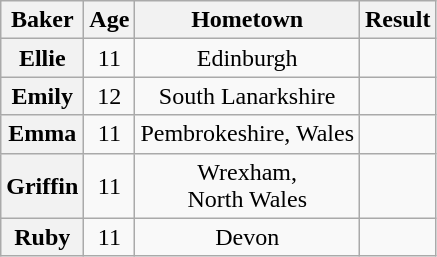<table class="wikitable sortable" style="display:inline-table; text-align:center">
<tr>
<th scope="col">Baker</th>
<th scope="col">Age</th>
<th scope="col">Hometown</th>
<th scope="col">Result</th>
</tr>
<tr>
<th scope="row">Ellie</th>
<td>11</td>
<td>Edinburgh</td>
<td></td>
</tr>
<tr>
<th scope="row">Emily</th>
<td>12</td>
<td>South Lanarkshire</td>
<td></td>
</tr>
<tr>
<th scope="row">Emma</th>
<td>11</td>
<td>Pembrokeshire, Wales</td>
<td></td>
</tr>
<tr>
<th scope="row">Griffin</th>
<td>11</td>
<td>Wrexham,<br>North Wales</td>
<td></td>
</tr>
<tr>
<th scope="row">Ruby</th>
<td>11</td>
<td>Devon</td>
<td></td>
</tr>
</table>
